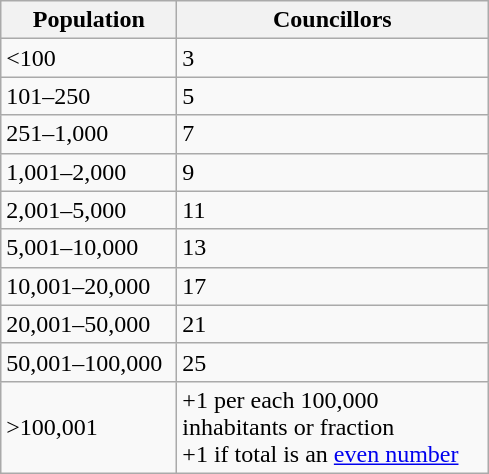<table class="wikitable" style="text-align:left;">
<tr>
<th width="110">Population</th>
<th width="200">Councillors</th>
</tr>
<tr>
<td><100</td>
<td>3</td>
</tr>
<tr>
<td>101–250</td>
<td>5</td>
</tr>
<tr>
<td>251–1,000</td>
<td>7</td>
</tr>
<tr>
<td>1,001–2,000</td>
<td>9</td>
</tr>
<tr>
<td>2,001–5,000</td>
<td>11</td>
</tr>
<tr>
<td>5,001–10,000</td>
<td>13</td>
</tr>
<tr>
<td>10,001–20,000</td>
<td>17</td>
</tr>
<tr>
<td>20,001–50,000</td>
<td>21</td>
</tr>
<tr>
<td>50,001–100,000</td>
<td>25</td>
</tr>
<tr>
<td>>100,001</td>
<td>+1 per each 100,000 inhabitants or fraction<br>+1 if total is an <a href='#'>even number</a></td>
</tr>
</table>
